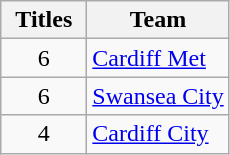<table class="wikitable" style="text-align: center;">
<tr>
<th width=50>Titles</th>
<th>Team</th>
</tr>
<tr>
<td style="text-align:center;">6</td>
<td style="text-align:left;"><a href='#'>Cardiff Met</a></td>
</tr>
<tr>
<td style="text-align:center;">6</td>
<td style="text-align:left;"><a href='#'>Swansea City</a></td>
</tr>
<tr>
<td style="text-align:center;">4</td>
<td style="text-align:left;"><a href='#'>Cardiff City</a></td>
</tr>
</table>
